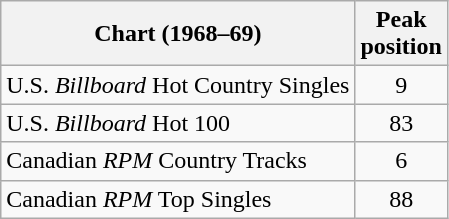<table class="wikitable sortable">
<tr>
<th style="text-align:center;">Chart (1968–69)</th>
<th style="text-align:center;">Peak<br>position</th>
</tr>
<tr>
<td align="left">U.S. <em>Billboard</em> Hot Country Singles</td>
<td style="text-align:center;">9</td>
</tr>
<tr>
<td align="left">U.S. <em>Billboard</em> Hot 100</td>
<td style="text-align:center;">83</td>
</tr>
<tr>
<td align="left">Canadian <em>RPM</em> Country Tracks </td>
<td style="text-align:center;">6</td>
</tr>
<tr>
<td align="left">Canadian <em>RPM</em> Top Singles </td>
<td style="text-align:center;">88</td>
</tr>
</table>
